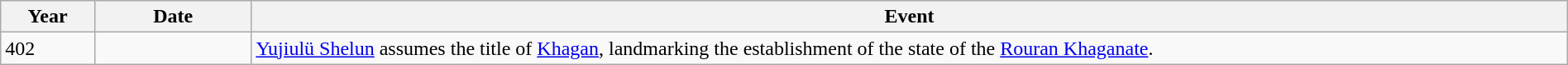<table class="wikitable" width="100%">
<tr>
<th style="width:6%">Year</th>
<th style="width:10%">Date</th>
<th>Event</th>
</tr>
<tr>
<td>402</td>
<td></td>
<td><a href='#'>Yujiulü Shelun</a> assumes the title of <a href='#'>Khagan</a>, landmarking the establishment of the state of the <a href='#'>Rouran Khaganate</a>.</td>
</tr>
</table>
